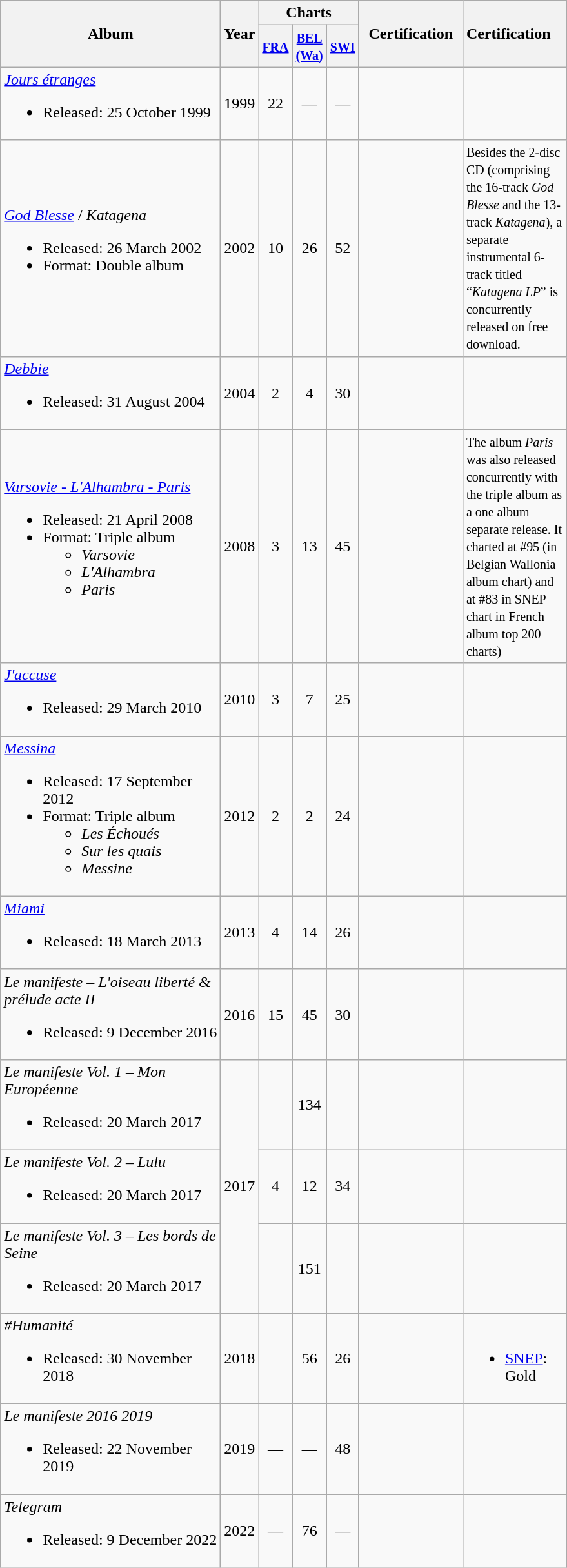<table class="wikitable">
<tr>
<th rowspan="2" style="text-align:center; width:220px;">Album</th>
<th rowspan="2" style="text-align:center; width:5px;;">Year</th>
<th style="text-align:center;" colspan="3">Charts</th>
<th rowspan="2" style="text-align:center; width:100px;">Certification</th>
<th rowspan="2" style="text-align:left; width:100px;">Certification</th>
</tr>
<tr>
<th width="20"><small><a href='#'>FRA</a></small><br></th>
<th width="20"><small><a href='#'>BEL<br>(Wa)</a></small><br></th>
<th width="20"><small><a href='#'>SWI</a></small></th>
</tr>
<tr>
<td><em><a href='#'>Jours étranges</a></em><br><ul><li>Released: 25 October 1999</li></ul></td>
<td style="text-align:center;">1999</td>
<td style="text-align:center;">22</td>
<td style="text-align:center;">—</td>
<td style="text-align:center;">—</td>
<td style="text-align:center;"></td>
<td align="left"></td>
</tr>
<tr>
<td><em><a href='#'>God Blesse</a></em> / <em>Katagena</em><br><ul><li>Released: 26 March 2002</li><li>Format: Double album</li></ul></td>
<td style="text-align:center;">2002</td>
<td style="text-align:center;">10</td>
<td style="text-align:center;">26</td>
<td style="text-align:center;">52</td>
<td style="text-align:center;"></td>
<td align="left"><small>Besides the 2-disc CD (comprising the 16-track <em>God Blesse</em> and the 13-track <em>Katagena</em>), a separate instrumental 6-track titled “<em>Katagena LP</em>” is concurrently released on free download.</small></td>
</tr>
<tr>
<td><em><a href='#'>Debbie</a></em><br><ul><li>Released: 31 August 2004</li></ul></td>
<td style="text-align:center;">2004</td>
<td style="text-align:center;">2</td>
<td style="text-align:center;">4</td>
<td style="text-align:center;">30</td>
<td style="text-align:center;"></td>
<td align="left"></td>
</tr>
<tr>
<td><em><a href='#'>Varsovie - L'Alhambra - Paris</a></em><br><ul><li>Released: 21 April 2008</li><li>Format: Triple album<ul><li><em>Varsovie</em></li><li><em>L'Alhambra</em></li><li><em>Paris</em></li></ul></li></ul></td>
<td style="text-align:center;">2008</td>
<td style="text-align:center;">3</td>
<td style="text-align:center;">13</td>
<td style="text-align:center;">45</td>
<td style="text-align:center;"></td>
<td align="left"><small>The album <em>Paris</em> was also released concurrently with the triple album as a one album separate release. It charted at #95 (in Belgian Wallonia album chart) and at #83 in SNEP chart in French album top 200 charts)</small></td>
</tr>
<tr>
<td><em><a href='#'>J'accuse</a></em><br><ul><li>Released: 29 March 2010</li></ul></td>
<td style="text-align:center;">2010</td>
<td style="text-align:center;">3</td>
<td style="text-align:center;">7</td>
<td style="text-align:center;">25</td>
<td style="text-align:center;"></td>
<td align="left"></td>
</tr>
<tr>
<td><em><a href='#'>Messina</a></em><br><ul><li>Released: 17 September 2012</li><li>Format: Triple album<ul><li><em>Les Échoués</em></li><li><em>Sur les quais</em></li><li><em>Messine</em></li></ul></li></ul></td>
<td style="text-align:center;">2012</td>
<td style="text-align:center;">2</td>
<td style="text-align:center;">2</td>
<td style="text-align:center;">24</td>
<td style="text-align:center;"></td>
<td align="left"></td>
</tr>
<tr>
<td><em><a href='#'>Miami</a></em><br><ul><li>Released: 18 March 2013</li></ul></td>
<td style="text-align:center;">2013</td>
<td style="text-align:center;">4</td>
<td style="text-align:center;">14</td>
<td style="text-align:center;">26</td>
<td style="text-align:center;"></td>
<td align="left"></td>
</tr>
<tr>
<td><em>Le manifeste – L'oiseau liberté & prélude acte II</em><br><ul><li>Released: 9 December 2016</li></ul></td>
<td style="text-align:center;">2016</td>
<td style="text-align:center;">15<br></td>
<td style="text-align:center;">45</td>
<td style="text-align:center;">30</td>
<td style="text-align:center;"></td>
<td align="left"></td>
</tr>
<tr>
<td><em>Le manifeste Vol. 1 – Mon Européenne</em><br><ul><li>Released: 20 March 2017</li></ul></td>
<td style="text-align:center;" rowspan=3>2017</td>
<td style="text-align:center;"></td>
<td style="text-align:center;">134</td>
<td style="text-align:center;"></td>
<td style="text-align:center;"></td>
<td align="left"></td>
</tr>
<tr>
<td><em>Le manifeste Vol. 2 – Lulu</em><br><ul><li>Released: 20 March 2017</li></ul></td>
<td style="text-align:center;">4<br></td>
<td style="text-align:center;">12</td>
<td style="text-align:center;">34</td>
<td style="text-align:center;"></td>
<td align="left"></td>
</tr>
<tr>
<td><em>Le manifeste Vol. 3 – Les bords de Seine</em><br><ul><li>Released: 20 March 2017</li></ul></td>
<td style="text-align:center;"></td>
<td style="text-align:center;">151</td>
<td style="text-align:center;"></td>
<td style="text-align:center;"></td>
<td align="left"></td>
</tr>
<tr>
<td><em>#Humanité</em><br><ul><li>Released: 30 November 2018</li></ul></td>
<td style="text-align:center;">2018</td>
<td style="text-align:center;"></td>
<td style="text-align:center;">56<br></td>
<td style="text-align:center;">26<br></td>
<td style="text-align:center;"></td>
<td align="left"><br><ul><li><a href='#'>SNEP</a>: Gold</li></ul></td>
</tr>
<tr>
<td><em>Le manifeste 2016 2019</em><br><ul><li>Released: 22 November 2019</li></ul></td>
<td style="text-align:center;">2019</td>
<td style="text-align:center;">—</td>
<td style="text-align:center;">—</td>
<td style="text-align:center;">48<br></td>
<td style="text-align:center;"></td>
<td align="left"></td>
</tr>
<tr>
<td><em>Telegram</em><br><ul><li>Released: 9 December 2022</li></ul></td>
<td style="text-align:center;">2022</td>
<td style="text-align:center;">—</td>
<td style="text-align:center;">76</td>
<td style="text-align:center;">—</td>
<td style="text-align:center;"></td>
<td align="left"></td>
</tr>
</table>
